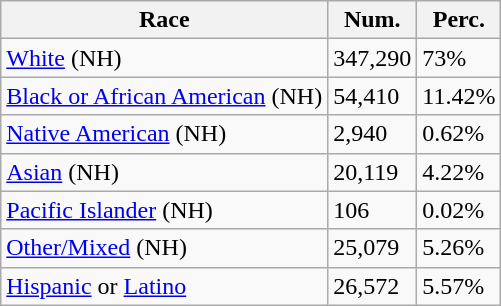<table class="wikitable">
<tr>
<th>Race</th>
<th>Num.</th>
<th>Perc.</th>
</tr>
<tr>
<td><a href='#'>White</a> (NH)</td>
<td>347,290</td>
<td>73%</td>
</tr>
<tr>
<td><a href='#'>Black or African American</a> (NH)</td>
<td>54,410</td>
<td>11.42%</td>
</tr>
<tr>
<td><a href='#'>Native American</a> (NH)</td>
<td>2,940</td>
<td>0.62%</td>
</tr>
<tr>
<td><a href='#'>Asian</a> (NH)</td>
<td>20,119</td>
<td>4.22%</td>
</tr>
<tr>
<td><a href='#'>Pacific Islander</a> (NH)</td>
<td>106</td>
<td>0.02%</td>
</tr>
<tr>
<td><a href='#'>Other/Mixed</a> (NH)</td>
<td>25,079</td>
<td>5.26%</td>
</tr>
<tr>
<td><a href='#'>Hispanic</a> or <a href='#'>Latino</a></td>
<td>26,572</td>
<td>5.57%</td>
</tr>
</table>
